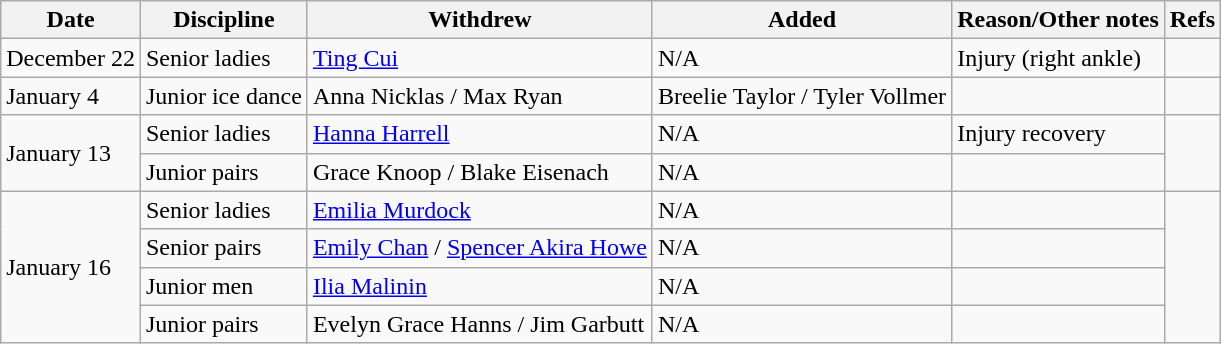<table class="wikitable sortable">
<tr>
<th>Date</th>
<th>Discipline</th>
<th>Withdrew</th>
<th>Added</th>
<th>Reason/Other notes</th>
<th>Refs</th>
</tr>
<tr>
<td>December 22</td>
<td>Senior ladies</td>
<td><a href='#'>Ting Cui</a></td>
<td>N/A</td>
<td>Injury (right ankle)</td>
<td></td>
</tr>
<tr>
<td>January 4</td>
<td>Junior ice dance</td>
<td>Anna Nicklas / Max Ryan</td>
<td>Breelie Taylor / Tyler Vollmer</td>
<td></td>
<td></td>
</tr>
<tr>
<td rowspan=2>January 13</td>
<td>Senior ladies</td>
<td><a href='#'>Hanna Harrell</a></td>
<td>N/A</td>
<td>Injury recovery</td>
<td rowspan=2></td>
</tr>
<tr>
<td>Junior pairs</td>
<td>Grace Knoop / Blake Eisenach</td>
<td>N/A</td>
<td></td>
</tr>
<tr>
<td rowspan=4>January 16</td>
<td>Senior ladies</td>
<td><a href='#'>Emilia Murdock</a></td>
<td>N/A</td>
<td></td>
<td rowspan=4></td>
</tr>
<tr>
<td>Senior pairs</td>
<td><a href='#'>Emily Chan</a> / <a href='#'>Spencer Akira Howe</a></td>
<td>N/A</td>
<td></td>
</tr>
<tr>
<td>Junior men</td>
<td><a href='#'>Ilia Malinin</a></td>
<td>N/A</td>
<td></td>
</tr>
<tr>
<td>Junior pairs</td>
<td>Evelyn Grace Hanns / Jim Garbutt</td>
<td>N/A</td>
<td></td>
</tr>
</table>
